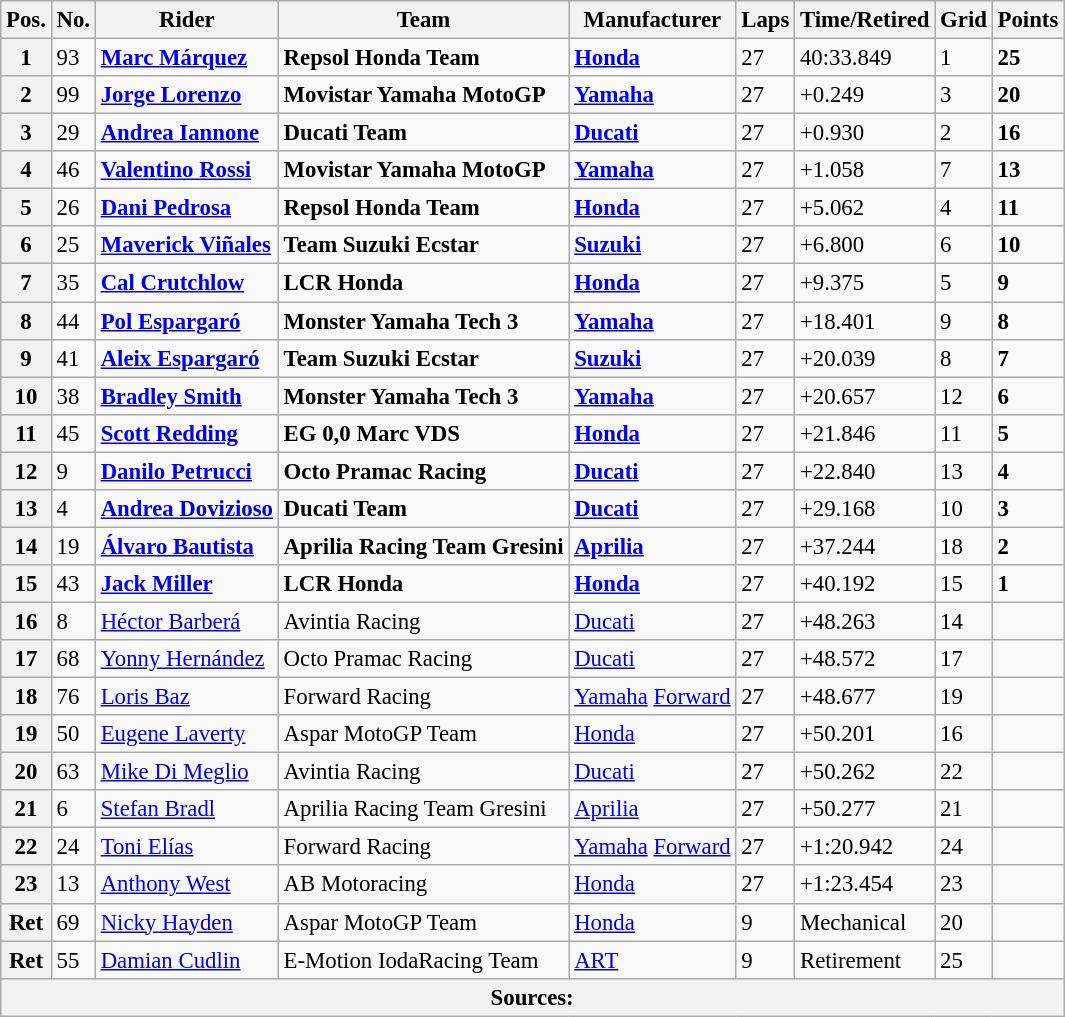<table class="wikitable" style="font-size: 95%;">
<tr>
<th>Pos.</th>
<th>No.</th>
<th>Rider</th>
<th>Team</th>
<th>Manufacturer</th>
<th>Laps</th>
<th>Time/Retired</th>
<th>Grid</th>
<th>Points</th>
</tr>
<tr>
<th>1</th>
<td>93</td>
<td> <strong><a href='#'>Marc Márquez</a></strong></td>
<td><strong>Repsol Honda Team</strong></td>
<td><strong><a href='#'>Honda</a></strong></td>
<td>27</td>
<td>40:33.849</td>
<td>1</td>
<td><strong>25</strong></td>
</tr>
<tr>
<th>2</th>
<td>99</td>
<td> <strong><a href='#'>Jorge Lorenzo</a></strong></td>
<td><strong>Movistar Yamaha MotoGP</strong></td>
<td><strong><a href='#'>Yamaha</a></strong></td>
<td>27</td>
<td>+0.249</td>
<td>3</td>
<td><strong>20</strong></td>
</tr>
<tr>
<th>3</th>
<td>29</td>
<td> <strong><a href='#'>Andrea Iannone</a></strong></td>
<td><strong>Ducati Team</strong></td>
<td><strong><a href='#'>Ducati</a></strong></td>
<td>27</td>
<td>+0.930</td>
<td>2</td>
<td><strong>16</strong></td>
</tr>
<tr>
<th>4</th>
<td>46</td>
<td> <strong><a href='#'>Valentino Rossi</a></strong></td>
<td><strong>Movistar Yamaha MotoGP</strong></td>
<td><strong><a href='#'>Yamaha</a></strong></td>
<td>27</td>
<td>+1.058</td>
<td>7</td>
<td><strong>13</strong></td>
</tr>
<tr>
<th>5</th>
<td>26</td>
<td> <strong><a href='#'>Dani Pedrosa</a></strong></td>
<td><strong>Repsol Honda Team</strong></td>
<td><strong><a href='#'>Honda</a></strong></td>
<td>27</td>
<td>+5.062</td>
<td>4</td>
<td><strong>11</strong></td>
</tr>
<tr>
<th>6</th>
<td>25</td>
<td> <strong><a href='#'>Maverick Viñales</a></strong></td>
<td><strong>Team Suzuki Ecstar</strong></td>
<td><strong><a href='#'>Suzuki</a></strong></td>
<td>27</td>
<td>+6.800</td>
<td>6</td>
<td><strong>10</strong></td>
</tr>
<tr>
<th>7</th>
<td>35</td>
<td> <strong><a href='#'>Cal Crutchlow</a></strong></td>
<td><strong>LCR Honda</strong></td>
<td><strong><a href='#'>Honda</a></strong></td>
<td>27</td>
<td>+9.375</td>
<td>5</td>
<td><strong>9</strong></td>
</tr>
<tr>
<th>8</th>
<td>44</td>
<td> <strong><a href='#'>Pol Espargaró</a></strong></td>
<td><strong>Monster Yamaha Tech 3</strong></td>
<td><strong><a href='#'>Yamaha</a></strong></td>
<td>27</td>
<td>+18.401</td>
<td>9</td>
<td><strong>8</strong></td>
</tr>
<tr>
<th>9</th>
<td>41</td>
<td> <strong><a href='#'>Aleix Espargaró</a></strong></td>
<td><strong>Team Suzuki Ecstar</strong></td>
<td><strong><a href='#'>Suzuki</a></strong></td>
<td>27</td>
<td>+20.039</td>
<td>8</td>
<td><strong>7</strong></td>
</tr>
<tr>
<th>10</th>
<td>38</td>
<td> <strong><a href='#'>Bradley Smith</a></strong></td>
<td><strong>Monster Yamaha Tech 3</strong></td>
<td><strong><a href='#'>Yamaha</a></strong></td>
<td>27</td>
<td>+20.657</td>
<td>12</td>
<td><strong>6</strong></td>
</tr>
<tr>
<th>11</th>
<td>45</td>
<td> <strong><a href='#'>Scott Redding</a></strong></td>
<td><strong>EG 0,0 Marc VDS</strong></td>
<td><strong><a href='#'>Honda</a></strong></td>
<td>27</td>
<td>+21.846</td>
<td>11</td>
<td><strong>5</strong></td>
</tr>
<tr>
<th>12</th>
<td>9</td>
<td> <strong><a href='#'>Danilo Petrucci</a></strong></td>
<td><strong>Octo Pramac Racing</strong></td>
<td><strong><a href='#'>Ducati</a></strong></td>
<td>27</td>
<td>+22.840</td>
<td>13</td>
<td><strong>4</strong></td>
</tr>
<tr>
<th>13</th>
<td>4</td>
<td> <strong><a href='#'>Andrea Dovizioso</a></strong></td>
<td><strong>Ducati Team</strong></td>
<td><strong><a href='#'>Ducati</a></strong></td>
<td>27</td>
<td>+29.168</td>
<td>10</td>
<td><strong>3</strong></td>
</tr>
<tr>
<th>14</th>
<td>19</td>
<td> <strong><a href='#'>Álvaro Bautista</a></strong></td>
<td><strong>Aprilia Racing Team Gresini</strong></td>
<td><strong><a href='#'>Aprilia</a></strong></td>
<td>27</td>
<td>+37.244</td>
<td>18</td>
<td><strong>2</strong></td>
</tr>
<tr>
<th>15</th>
<td>43</td>
<td> <strong><a href='#'>Jack Miller</a></strong></td>
<td><strong>LCR Honda</strong></td>
<td><strong><a href='#'>Honda</a></strong></td>
<td>27</td>
<td>+40.192</td>
<td>15</td>
<td><strong>1</strong></td>
</tr>
<tr>
<th>16</th>
<td>8</td>
<td> <a href='#'>Héctor Barberá</a></td>
<td>Avintia Racing</td>
<td><a href='#'>Ducati</a></td>
<td>27</td>
<td>+48.263</td>
<td>14</td>
<td></td>
</tr>
<tr>
<th>17</th>
<td>68</td>
<td> <a href='#'>Yonny Hernández</a></td>
<td>Octo Pramac Racing</td>
<td><a href='#'>Ducati</a></td>
<td>27</td>
<td>+48.572</td>
<td>17</td>
<td></td>
</tr>
<tr>
<th>18</th>
<td>76</td>
<td> <a href='#'>Loris Baz</a></td>
<td>Forward Racing</td>
<td><a href='#'>Yamaha</a> <a href='#'>Forward</a></td>
<td>27</td>
<td>+48.677</td>
<td>19</td>
<td></td>
</tr>
<tr>
<th>19</th>
<td>50</td>
<td> <a href='#'>Eugene Laverty</a></td>
<td>Aspar MotoGP Team</td>
<td><a href='#'>Honda</a></td>
<td>27</td>
<td>+50.201</td>
<td>16</td>
<td></td>
</tr>
<tr>
<th>20</th>
<td>63</td>
<td> <a href='#'>Mike Di Meglio</a></td>
<td>Avintia Racing</td>
<td><a href='#'>Ducati</a></td>
<td>27</td>
<td>+50.262</td>
<td>22</td>
<td></td>
</tr>
<tr>
<th>21</th>
<td>6</td>
<td> <a href='#'>Stefan Bradl</a></td>
<td>Aprilia Racing Team Gresini</td>
<td><a href='#'>Aprilia</a></td>
<td>27</td>
<td>+50.277</td>
<td>21</td>
<td></td>
</tr>
<tr>
<th>22</th>
<td>24</td>
<td> <a href='#'>Toni Elías</a></td>
<td>Forward Racing</td>
<td><a href='#'>Yamaha</a> <a href='#'>Forward</a></td>
<td>27</td>
<td>+1:20.942</td>
<td>24</td>
<td></td>
</tr>
<tr>
<th>23</th>
<td>13</td>
<td> <a href='#'>Anthony West</a></td>
<td>AB Motoracing</td>
<td><a href='#'>Honda</a></td>
<td>27</td>
<td>+1:23.454</td>
<td>23</td>
<td></td>
</tr>
<tr>
<th>Ret</th>
<td>69</td>
<td> <a href='#'>Nicky Hayden</a></td>
<td>Aspar MotoGP Team</td>
<td><a href='#'>Honda</a></td>
<td>9</td>
<td>Mechanical</td>
<td>20</td>
<td></td>
</tr>
<tr>
<th>Ret</th>
<td>55</td>
<td> <a href='#'>Damian Cudlin</a></td>
<td>E-Motion IodaRacing Team</td>
<td><a href='#'>ART</a></td>
<td>9</td>
<td>Retirement</td>
<td>25</td>
<td></td>
</tr>
<tr>
<th colspan=9>Sources:</th>
</tr>
</table>
